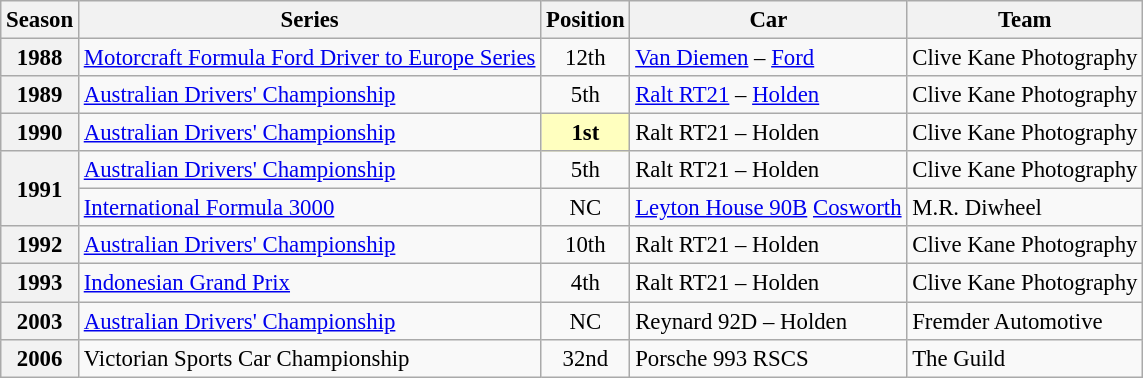<table class="wikitable" style="font-size: 95%;">
<tr>
<th>Season</th>
<th>Series</th>
<th>Position</th>
<th>Car</th>
<th>Team</th>
</tr>
<tr>
<th>1988</th>
<td><a href='#'>Motorcraft Formula Ford Driver to Europe Series</a></td>
<td align="center">12th</td>
<td><a href='#'>Van Diemen</a> – <a href='#'>Ford</a></td>
<td>Clive Kane Photography</td>
</tr>
<tr>
<th>1989</th>
<td><a href='#'>Australian Drivers' Championship</a></td>
<td align="center">5th</td>
<td><a href='#'>Ralt RT21</a> – <a href='#'>Holden</a></td>
<td>Clive Kane Photography</td>
</tr>
<tr>
<th>1990</th>
<td><a href='#'>Australian Drivers' Championship</a></td>
<td align="center" style="background:#ffffbf;"><strong>1st</strong></td>
<td>Ralt RT21 – Holden</td>
<td>Clive Kane Photography</td>
</tr>
<tr>
<th Rowspan=2>1991</th>
<td><a href='#'>Australian Drivers' Championship</a></td>
<td align="center">5th</td>
<td>Ralt RT21 – Holden</td>
<td>Clive Kane Photography</td>
</tr>
<tr>
<td><a href='#'>International Formula 3000</a></td>
<td align="center">NC</td>
<td><a href='#'>Leyton House 90B</a> <a href='#'>Cosworth</a></td>
<td>M.R. Diwheel</td>
</tr>
<tr>
<th>1992</th>
<td><a href='#'>Australian Drivers' Championship</a></td>
<td align="center">10th</td>
<td>Ralt RT21 – Holden</td>
<td>Clive Kane Photography</td>
</tr>
<tr>
<th>1993</th>
<td><a href='#'>Indonesian Grand Prix</a></td>
<td align="center">4th</td>
<td>Ralt RT21 – Holden</td>
<td>Clive Kane Photography</td>
</tr>
<tr>
<th>2003</th>
<td><a href='#'>Australian Drivers' Championship</a></td>
<td align="center">NC</td>
<td>Reynard 92D – Holden</td>
<td>Fremder Automotive</td>
</tr>
<tr>
<th>2006</th>
<td>Victorian Sports Car Championship</td>
<td align="center">32nd</td>
<td>Porsche 993 RSCS</td>
<td>The Guild</td>
</tr>
</table>
